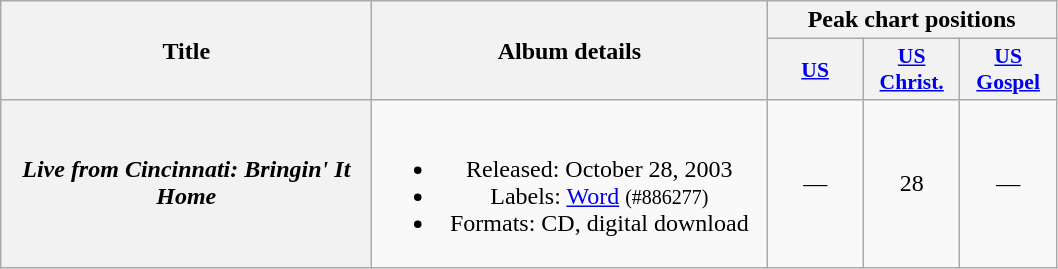<table class="wikitable plainrowheaders" style="text-align:center;" border="1">
<tr>
<th scope="col" rowspan="2" style="width:15em;">Title</th>
<th scope="col" rowspan="2" style="width:16em;">Album details</th>
<th scope="col" colspan="3">Peak chart positions</th>
</tr>
<tr>
<th scope="col" style="width:4em;font-size:90%;"><a href='#'>US</a><br></th>
<th scope="col" style="width:4em;font-size:90%;"><a href='#'>US<br>Christ.</a><br></th>
<th scope="col" style="width:4em;font-size:90%;"><a href='#'>US<br>Gospel</a><br></th>
</tr>
<tr>
<th scope="row"><em>Live from Cincinnati: Bringin' It Home</em></th>
<td><br><ul><li>Released: October 28, 2003</li><li>Labels: <a href='#'>Word</a> <small>(#886277)</small></li><li>Formats: CD, digital download</li></ul></td>
<td>—</td>
<td>28</td>
<td>—</td>
</tr>
</table>
